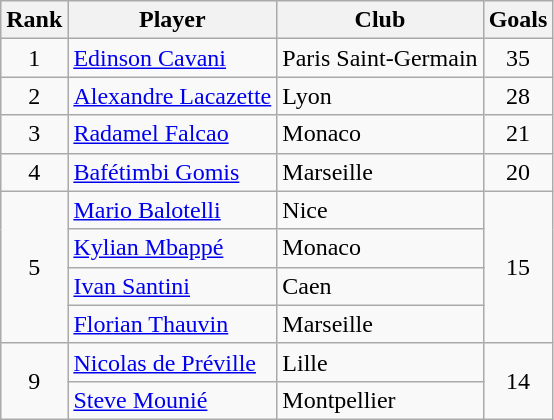<table class="wikitable" style="text-align:center">
<tr>
<th>Rank</th>
<th>Player</th>
<th>Club</th>
<th>Goals</th>
</tr>
<tr>
<td>1</td>
<td align="left"> <a href='#'>Edinson Cavani</a></td>
<td align="left">Paris Saint-Germain</td>
<td>35</td>
</tr>
<tr>
<td>2</td>
<td align="left"> <a href='#'>Alexandre Lacazette</a></td>
<td align="left">Lyon</td>
<td>28</td>
</tr>
<tr>
<td>3</td>
<td align="left"> <a href='#'>Radamel Falcao</a></td>
<td align="left">Monaco</td>
<td>21</td>
</tr>
<tr>
<td>4</td>
<td align="left"> <a href='#'>Bafétimbi Gomis</a></td>
<td align="left">Marseille</td>
<td>20</td>
</tr>
<tr>
<td rowspan="4">5</td>
<td align="left"> <a href='#'>Mario Balotelli</a></td>
<td align="left">Nice</td>
<td rowspan="4">15</td>
</tr>
<tr>
<td align="left"> <a href='#'>Kylian Mbappé</a></td>
<td align="left">Monaco</td>
</tr>
<tr>
<td align="left"> <a href='#'>Ivan Santini</a></td>
<td align="left">Caen</td>
</tr>
<tr>
<td align="left"> <a href='#'>Florian Thauvin</a></td>
<td align="left">Marseille</td>
</tr>
<tr>
<td rowspan="2">9</td>
<td align="left"> <a href='#'>Nicolas de Préville</a></td>
<td align="left">Lille</td>
<td rowspan="2">14</td>
</tr>
<tr>
<td align="left"> <a href='#'>Steve Mounié</a></td>
<td align="left">Montpellier</td>
</tr>
</table>
